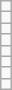<table class="wikitable">
<tr>
<td></td>
</tr>
<tr>
<td></td>
</tr>
<tr>
<td></td>
</tr>
<tr>
<td></td>
</tr>
<tr>
<td></td>
</tr>
<tr>
<td></td>
</tr>
<tr>
<td></td>
</tr>
<tr>
<td></td>
</tr>
</table>
